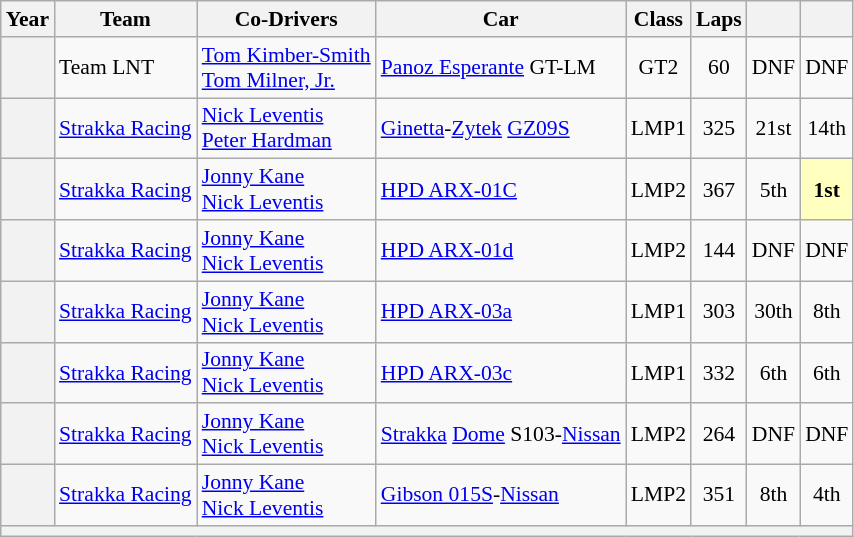<table class="wikitable" style="text-align:center; font-size:90%">
<tr>
<th>Year</th>
<th>Team</th>
<th>Co-Drivers</th>
<th>Car</th>
<th>Class</th>
<th>Laps</th>
<th></th>
<th></th>
</tr>
<tr>
<th></th>
<td align="left" nowrap> Team LNT</td>
<td align="left" nowrap> <a href='#'>Tom Kimber-Smith</a><br> <a href='#'>Tom Milner, Jr.</a></td>
<td align="left" nowrap><a href='#'>Panoz Esperante</a> GT-LM</td>
<td>GT2</td>
<td>60</td>
<td>DNF</td>
<td>DNF</td>
</tr>
<tr>
<th></th>
<td align="left" nowrap> <a href='#'>Strakka Racing</a></td>
<td align="left" nowrap> <a href='#'>Nick Leventis</a><br> <a href='#'>Peter Hardman</a></td>
<td align="left" nowrap><a href='#'>Ginetta</a>-<a href='#'>Zytek</a> <a href='#'>GZ09S</a></td>
<td>LMP1</td>
<td>325</td>
<td>21st</td>
<td>14th</td>
</tr>
<tr>
<th></th>
<td align="left"> <a href='#'>Strakka Racing</a></td>
<td align="left"> <a href='#'>Jonny Kane</a><br> <a href='#'>Nick Leventis</a></td>
<td align="left"><a href='#'>HPD ARX-01C</a></td>
<td>LMP2</td>
<td>367</td>
<td>5th</td>
<td style="background:#FFFFBF;"><strong>1st</strong></td>
</tr>
<tr>
<th></th>
<td align="left"> <a href='#'>Strakka Racing</a></td>
<td align="left"> <a href='#'>Jonny Kane</a><br> <a href='#'>Nick Leventis</a></td>
<td align="left"><a href='#'>HPD ARX-01d</a></td>
<td>LMP2</td>
<td>144</td>
<td>DNF</td>
<td>DNF</td>
</tr>
<tr>
<th></th>
<td align="left"> <a href='#'>Strakka Racing</a></td>
<td align="left"> <a href='#'>Jonny Kane</a><br> <a href='#'>Nick Leventis</a></td>
<td align="left"><a href='#'>HPD ARX-03a</a></td>
<td>LMP1</td>
<td>303</td>
<td>30th</td>
<td>8th</td>
</tr>
<tr>
<th></th>
<td align="left"> <a href='#'>Strakka Racing</a></td>
<td align="left"> <a href='#'>Jonny Kane</a><br> <a href='#'>Nick Leventis</a></td>
<td align="left"><a href='#'>HPD ARX-03c</a></td>
<td>LMP1</td>
<td>332</td>
<td>6th</td>
<td>6th</td>
</tr>
<tr>
<th></th>
<td align="left"> <a href='#'>Strakka Racing</a></td>
<td align="left"> <a href='#'>Jonny Kane</a><br> <a href='#'>Nick Leventis</a></td>
<td align="left" nowrap><a href='#'>Strakka</a> <a href='#'>Dome</a> S103-<a href='#'>Nissan</a></td>
<td>LMP2</td>
<td>264</td>
<td>DNF</td>
<td>DNF</td>
</tr>
<tr>
<th></th>
<td align="left"> <a href='#'>Strakka Racing</a></td>
<td align="left"> <a href='#'>Jonny Kane</a><br> <a href='#'>Nick Leventis</a></td>
<td align="left"><a href='#'>Gibson 015S</a>-<a href='#'>Nissan</a></td>
<td>LMP2</td>
<td>351</td>
<td>8th</td>
<td>4th</td>
</tr>
<tr>
<th colspan="8"></th>
</tr>
</table>
